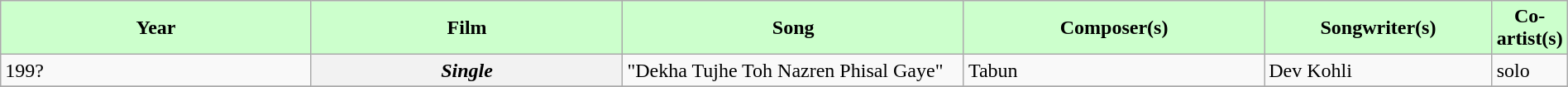<table class="wikitable plainrowheaders" width="100%" textcolor:#000;">
<tr style="background:#cfc; text-align:center;">
<td scope="col" width=21%><strong>Year</strong></td>
<td scope="col" width=21%><strong>Film</strong></td>
<td scope="col" width=23%><strong>Song</strong></td>
<td scope="col" width=20%><strong>Composer(s)</strong></td>
<td scope="col" width=20%><strong>Songwriter(s)</strong></td>
<td scope="col" width=21%><strong>Co-artist(s)</strong></td>
</tr>
<tr>
<td>199?</td>
<th><em>Single</em></th>
<td>"Dekha Tujhe Toh Nazren Phisal Gaye"</td>
<td>Tabun</td>
<td>Dev Kohli</td>
<td>solo</td>
</tr>
<tr>
</tr>
</table>
